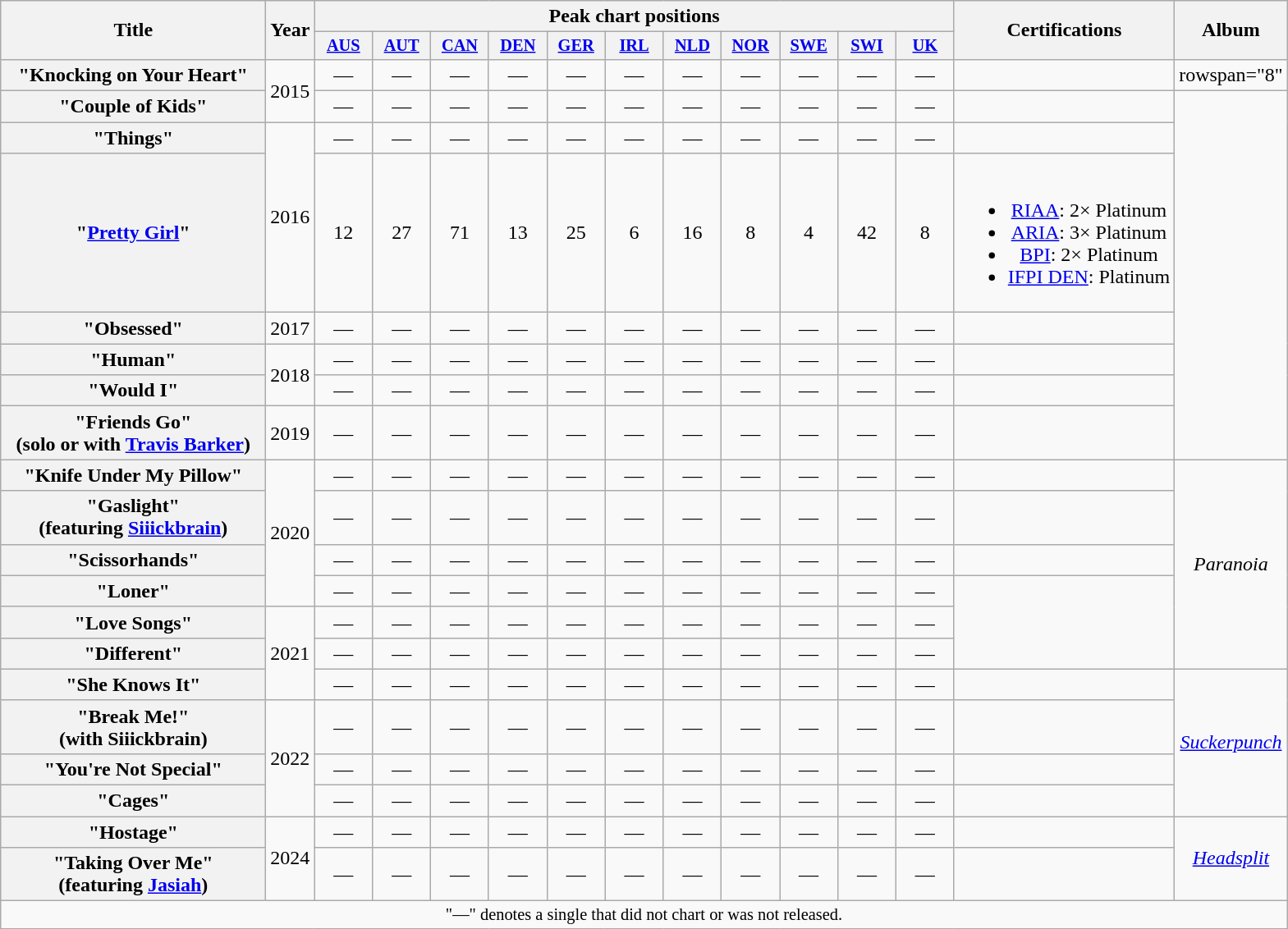<table class="wikitable plainrowheaders" style="text-align:center;">
<tr>
<th scope="col" rowspan="2" style="width:13em;">Title</th>
<th scope="col" rowspan="2" style="width:1em;">Year</th>
<th scope="col" colspan="11">Peak chart positions</th>
<th scope="col" rowspan="2">Certifications</th>
<th scope="col" rowspan="2">Album</th>
</tr>
<tr>
<th scope="col" style="width:3em;font-size:85%;"><a href='#'>AUS</a><br></th>
<th scope="col" style="width:3em;font-size:85%;"><a href='#'>AUT</a><br></th>
<th scope="col" style="width:3em;font-size:85%;"><a href='#'>CAN</a> <br></th>
<th scope="col" style="width:3em;font-size:85%;"><a href='#'>DEN</a><br></th>
<th scope="col" style="width:3em;font-size:85%;"><a href='#'>GER</a><br></th>
<th scope="col" style="width:3em;font-size:85%;"><a href='#'>IRL</a><br></th>
<th scope="col" style="width:3em;font-size:85%;"><a href='#'>NLD</a><br></th>
<th scope="col" style="width:3em;font-size:85%;"><a href='#'>NOR</a><br></th>
<th scope="col" style="width:3em;font-size:85%;"><a href='#'>SWE</a><br></th>
<th scope="col" style="width:3em;font-size:85%;"><a href='#'>SWI</a><br></th>
<th scope="col" style="width:3em;font-size:85%;"><a href='#'>UK</a><br></th>
</tr>
<tr>
<th scope="row">"Knocking on Your Heart"</th>
<td rowspan="2">2015</td>
<td>—</td>
<td>—</td>
<td>—</td>
<td>—</td>
<td>—</td>
<td>—</td>
<td>—</td>
<td>—</td>
<td>—</td>
<td>—</td>
<td>—</td>
<td></td>
<td>rowspan="8" </td>
</tr>
<tr>
<th scope="row">"Couple of Kids"</th>
<td>—</td>
<td>—</td>
<td>—</td>
<td>—</td>
<td>—</td>
<td>—</td>
<td>—</td>
<td>—</td>
<td>—</td>
<td>—</td>
<td>—</td>
<td></td>
</tr>
<tr>
<th scope="row">"Things"</th>
<td rowspan="2">2016</td>
<td>—</td>
<td>—</td>
<td>—</td>
<td>—</td>
<td>—</td>
<td>—</td>
<td>—</td>
<td>—</td>
<td>—</td>
<td>—</td>
<td>—</td>
<td></td>
</tr>
<tr>
<th scope="row">"<a href='#'>Pretty Girl</a>"</th>
<td>12</td>
<td>27</td>
<td>71</td>
<td>13</td>
<td>25</td>
<td>6</td>
<td>16</td>
<td>8</td>
<td>4</td>
<td>42</td>
<td>8</td>
<td><br><ul><li><a href='#'>RIAA</a>: 2× Platinum</li><li><a href='#'>ARIA</a>: 3× Platinum</li><li><a href='#'>BPI</a>: 2× Platinum</li><li><a href='#'>IFPI DEN</a>: Platinum</li></ul></td>
</tr>
<tr>
<th scope="row">"Obsessed"</th>
<td>2017</td>
<td>—</td>
<td>—</td>
<td>—</td>
<td>—</td>
<td>—</td>
<td>—</td>
<td>—</td>
<td>—</td>
<td>—</td>
<td>—</td>
<td>—</td>
<td></td>
</tr>
<tr>
<th scope="row">"Human"</th>
<td rowspan="2">2018</td>
<td>—</td>
<td>—</td>
<td>—</td>
<td>—</td>
<td>—</td>
<td>—</td>
<td>—</td>
<td>—</td>
<td>—</td>
<td>—</td>
<td>—</td>
<td></td>
</tr>
<tr>
<th scope="row">"Would I"</th>
<td>—</td>
<td>—</td>
<td>—</td>
<td>—</td>
<td>—</td>
<td>—</td>
<td>—</td>
<td>—</td>
<td>—</td>
<td>—</td>
<td>—</td>
<td></td>
</tr>
<tr>
<th scope="row">"Friends Go"<br> <span>(solo or with <a href='#'>Travis Barker</a>)</span></th>
<td>2019</td>
<td>—</td>
<td>—</td>
<td>—</td>
<td>—</td>
<td>—</td>
<td>—</td>
<td>—</td>
<td>—</td>
<td>—</td>
<td>—</td>
<td>—</td>
<td></td>
</tr>
<tr>
<th scope="row">"Knife Under My Pillow"</th>
<td rowspan="4">2020</td>
<td>—</td>
<td>—</td>
<td>—</td>
<td>—</td>
<td>—</td>
<td>—</td>
<td>—</td>
<td>—</td>
<td>—</td>
<td>—</td>
<td>—</td>
<td></td>
<td rowspan="6"><em>Paranoia</em></td>
</tr>
<tr>
<th scope="row">"Gaslight"<br><span>(featuring <a href='#'>Siiickbrain</a>)</span></th>
<td>—</td>
<td>—</td>
<td>—</td>
<td>—</td>
<td>—</td>
<td>—</td>
<td>—</td>
<td>—</td>
<td>—</td>
<td>—</td>
<td>—</td>
<td></td>
</tr>
<tr>
<th scope="row">"Scissorhands"</th>
<td>—</td>
<td>—</td>
<td>—</td>
<td>—</td>
<td>—</td>
<td>—</td>
<td>—</td>
<td>—</td>
<td>—</td>
<td>—</td>
<td>—</td>
<td></td>
</tr>
<tr>
<th scope="row">"Loner"</th>
<td>—</td>
<td>—</td>
<td>—</td>
<td>—</td>
<td>—</td>
<td>—</td>
<td>—</td>
<td>—</td>
<td>—</td>
<td>—</td>
<td>—</td>
</tr>
<tr>
<th scope="row">"Love Songs"</th>
<td rowspan="3">2021</td>
<td>—</td>
<td>—</td>
<td>—</td>
<td>—</td>
<td>—</td>
<td>—</td>
<td>—</td>
<td>—</td>
<td>—</td>
<td>—</td>
<td>—</td>
</tr>
<tr>
<th scope="row">"Different"</th>
<td>—</td>
<td>—</td>
<td>—</td>
<td>—</td>
<td>—</td>
<td>—</td>
<td>—</td>
<td>—</td>
<td>—</td>
<td>—</td>
<td>—</td>
</tr>
<tr>
<th scope="row">"She Knows It"</th>
<td>—</td>
<td>—</td>
<td>—</td>
<td>—</td>
<td>—</td>
<td>—</td>
<td>—</td>
<td>—</td>
<td>—</td>
<td>—</td>
<td>—</td>
<td></td>
<td rowspan="4"><em><a href='#'>Suckerpunch</a></em></td>
</tr>
<tr>
<th scope="row">"Break Me!"<br><span>(with Siiickbrain)</span></th>
<td rowspan="3">2022</td>
<td>—</td>
<td>—</td>
<td>—</td>
<td>—</td>
<td>—</td>
<td>—</td>
<td>—</td>
<td>—</td>
<td>—</td>
<td>—</td>
<td>—</td>
<td></td>
</tr>
<tr>
<th scope="row">"You're Not Special"</th>
<td>—</td>
<td>—</td>
<td>—</td>
<td>—</td>
<td>—</td>
<td>—</td>
<td>—</td>
<td>—</td>
<td>—</td>
<td>—</td>
<td>—</td>
<td></td>
</tr>
<tr>
<th scope="row">"Cages"</th>
<td>—</td>
<td>—</td>
<td>—</td>
<td>—</td>
<td>—</td>
<td>—</td>
<td>—</td>
<td>—</td>
<td>—</td>
<td>—</td>
<td>—</td>
<td></td>
</tr>
<tr>
<th scope="row">"Hostage"</th>
<td rowspan="2">2024</td>
<td>—</td>
<td>—</td>
<td>—</td>
<td>—</td>
<td>—</td>
<td>—</td>
<td>—</td>
<td>—</td>
<td>—</td>
<td>—</td>
<td>—</td>
<td></td>
<td rowspan="2"><em><a href='#'>Headsplit</a></em></td>
</tr>
<tr>
<th scope="row">"Taking Over Me"<br><span>(featuring <a href='#'>Jasiah</a>)</span></th>
<td>—</td>
<td>—</td>
<td>—</td>
<td>—</td>
<td>—</td>
<td>—</td>
<td>—</td>
<td>—</td>
<td>—</td>
<td>—</td>
<td>—</td>
<td></td>
</tr>
<tr>
<td colspan="21" style="font-size:85%;">"—" denotes a single that did not chart or was not released.</td>
</tr>
</table>
